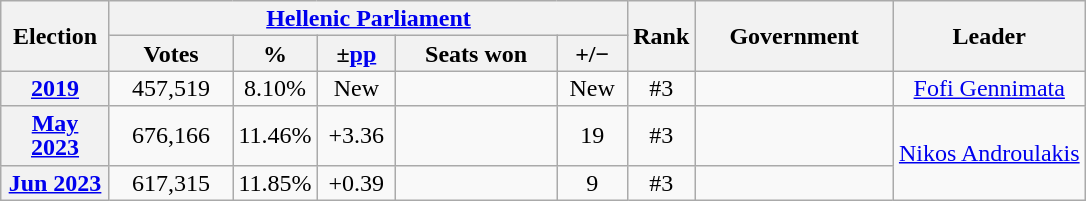<table class="wikitable" style="text-align:center; line-height:16px;">
<tr>
<th rowspan="2" style="width:65px;">Election</th>
<th colspan="5"><a href='#'>Hellenic Parliament</a></th>
<th rowspan="2" style="width:30px;">Rank</th>
<th rowspan="2" style="width:125px;">Government</th>
<th rowspan="2">Leader</th>
</tr>
<tr>
<th style="width:75px;">Votes</th>
<th style="width:45px;">%</th>
<th style="width:45px;">±<a href='#'>pp</a></th>
<th style="width:100px;">Seats won</th>
<th style="width:40px;">+/−</th>
</tr>
<tr>
<th><a href='#'>2019</a></th>
<td>457,519</td>
<td>8.10%</td>
<td>New</td>
<td></td>
<td>New</td>
<td>#3</td>
<td></td>
<td><a href='#'>Fofi Gennimata</a></td>
</tr>
<tr>
<th><a href='#'>May 2023</a></th>
<td>676,166</td>
<td>11.46%</td>
<td>+3.36</td>
<td></td>
<td> 19</td>
<td>#3</td>
<td></td>
<td rowspan="2"><a href='#'>Nikos Androulakis</a></td>
</tr>
<tr>
<th><a href='#'>Jun 2023</a></th>
<td>617,315</td>
<td>11.85%</td>
<td>+0.39</td>
<td></td>
<td> 9</td>
<td>#3</td>
<td></td>
</tr>
</table>
